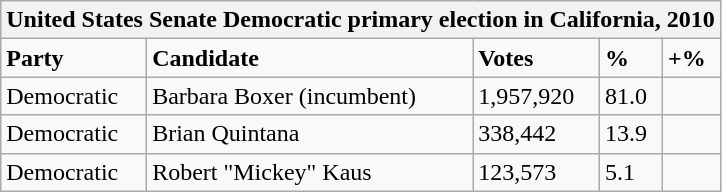<table class="wikitable">
<tr>
<th colspan="5">United States Senate Democratic primary election in California, 2010</th>
</tr>
<tr>
<td><strong>Party</strong></td>
<td><strong>Candidate</strong></td>
<td><strong>Votes</strong></td>
<td><strong>%</strong></td>
<td><strong>+%</strong></td>
</tr>
<tr>
<td>Democratic</td>
<td>Barbara Boxer (incumbent)</td>
<td>1,957,920</td>
<td>81.0</td>
<td></td>
</tr>
<tr>
<td>Democratic</td>
<td>Brian Quintana</td>
<td>338,442</td>
<td>13.9</td>
<td></td>
</tr>
<tr>
<td>Democratic</td>
<td>Robert "Mickey" Kaus</td>
<td>123,573</td>
<td>5.1</td>
<td></td>
</tr>
</table>
